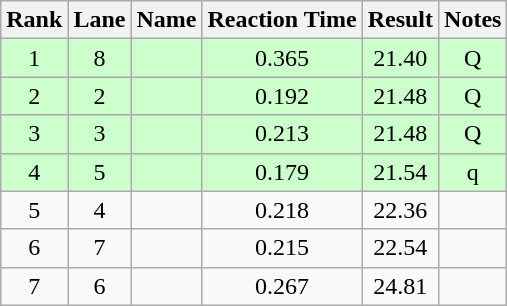<table class="wikitable" style="text-align:center">
<tr>
<th>Rank</th>
<th>Lane</th>
<th>Name</th>
<th>Reaction Time</th>
<th>Result</th>
<th>Notes</th>
</tr>
<tr bgcolor=ccffcc>
<td>1</td>
<td>8</td>
<td align="left"></td>
<td>0.365</td>
<td>21.40</td>
<td>Q</td>
</tr>
<tr bgcolor=ccffcc>
<td>2</td>
<td>2</td>
<td align="left"></td>
<td>0.192</td>
<td>21.48</td>
<td>Q</td>
</tr>
<tr bgcolor=ccffcc>
<td>3</td>
<td>3</td>
<td align="left"></td>
<td>0.213</td>
<td>21.48</td>
<td>Q</td>
</tr>
<tr bgcolor=ccffcc>
<td>4</td>
<td>5</td>
<td align="left"></td>
<td>0.179</td>
<td>21.54</td>
<td>q</td>
</tr>
<tr>
<td>5</td>
<td>4</td>
<td align="left"></td>
<td>0.218</td>
<td>22.36</td>
<td></td>
</tr>
<tr>
<td>6</td>
<td>7</td>
<td align="left"></td>
<td>0.215</td>
<td>22.54</td>
<td></td>
</tr>
<tr>
<td>7</td>
<td>6</td>
<td align="left"></td>
<td>0.267</td>
<td>24.81</td>
<td></td>
</tr>
</table>
